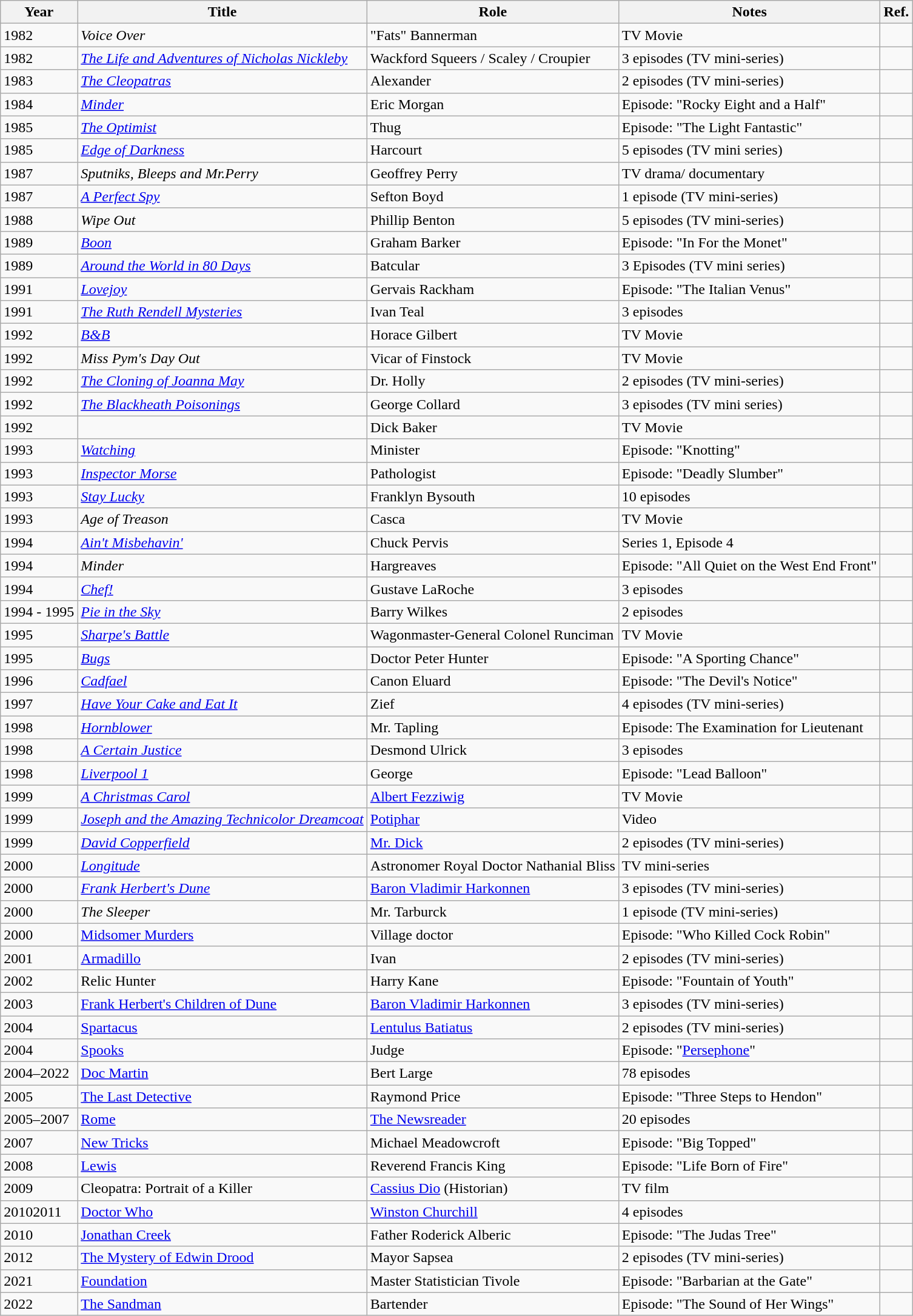<table class="wikitable sortable">
<tr>
<th>Year</th>
<th>Title</th>
<th>Role</th>
<th>Notes</th>
<th>Ref.</th>
</tr>
<tr>
<td>1982</td>
<td><em>Voice Over</em></td>
<td>"Fats" Bannerman</td>
<td>TV Movie</td>
<td></td>
</tr>
<tr>
<td>1982</td>
<td><em><a href='#'>The Life and Adventures of Nicholas Nickleby</a></em></td>
<td>Wackford Squeers / Scaley / Croupier</td>
<td>3 episodes (TV mini-series)</td>
<td></td>
</tr>
<tr>
<td>1983</td>
<td><em><a href='#'>The Cleopatras</a></em></td>
<td>Alexander</td>
<td>2 episodes (TV mini-series)</td>
<td></td>
</tr>
<tr>
<td>1984</td>
<td><em><a href='#'>Minder</a></em></td>
<td>Eric Morgan</td>
<td>Episode: "Rocky Eight and a Half"</td>
<td></td>
</tr>
<tr>
<td>1985</td>
<td><em><a href='#'>The Optimist</a></em></td>
<td>Thug</td>
<td>Episode: "The Light Fantastic"</td>
<td></td>
</tr>
<tr>
<td>1985</td>
<td><em><a href='#'>Edge of Darkness</a></em></td>
<td>Harcourt</td>
<td>5 episodes (TV mini series)</td>
<td></td>
</tr>
<tr>
<td>1987</td>
<td><em>Sputniks, Bleeps and Mr.Perry</em></td>
<td>Geoffrey Perry</td>
<td>TV drama/ documentary</td>
<td></td>
</tr>
<tr>
<td>1987</td>
<td><em><a href='#'>A Perfect Spy</a></em></td>
<td>Sefton Boyd</td>
<td>1 episode (TV mini-series)</td>
<td></td>
</tr>
<tr>
<td>1988</td>
<td><em>Wipe Out</em></td>
<td>Phillip Benton</td>
<td>5 episodes (TV mini-series)</td>
<td></td>
</tr>
<tr>
<td>1989</td>
<td><em><a href='#'>Boon</a></em></td>
<td>Graham Barker</td>
<td>Episode: "In For the Monet"</td>
<td></td>
</tr>
<tr>
<td>1989</td>
<td><em><a href='#'>Around the World in 80 Days</a></em></td>
<td>Batcular</td>
<td>3 Episodes (TV mini series)</td>
<td></td>
</tr>
<tr>
<td>1991</td>
<td><em><a href='#'>Lovejoy</a></em></td>
<td>Gervais Rackham</td>
<td>Episode: "The Italian Venus"</td>
<td></td>
</tr>
<tr>
<td>1991</td>
<td><em><a href='#'>The Ruth Rendell Mysteries</a></em></td>
<td>Ivan Teal</td>
<td>3 episodes</td>
<td></td>
</tr>
<tr>
<td>1992</td>
<td><em><a href='#'>B&B</a></em></td>
<td>Horace Gilbert</td>
<td>TV Movie</td>
<td></td>
</tr>
<tr>
<td>1992</td>
<td><em>Miss Pym's Day Out</em></td>
<td>Vicar of Finstock</td>
<td>TV Movie</td>
<td></td>
</tr>
<tr>
<td>1992</td>
<td><em><a href='#'>The Cloning of Joanna May</a></em></td>
<td>Dr. Holly</td>
<td>2 episodes (TV mini-series)</td>
<td></td>
</tr>
<tr>
<td>1992</td>
<td><em><a href='#'>The Blackheath Poisonings</a></em></td>
<td>George Collard</td>
<td>3 episodes (TV mini series)</td>
<td></td>
</tr>
<tr>
<td>1992</td>
<td><em></em></td>
<td>Dick Baker</td>
<td>TV Movie</td>
<td></td>
</tr>
<tr>
<td>1993</td>
<td><em><a href='#'>Watching</a></em></td>
<td>Minister</td>
<td>Episode: "Knotting"</td>
<td></td>
</tr>
<tr>
<td>1993</td>
<td><em><a href='#'>Inspector Morse</a></em></td>
<td>Pathologist</td>
<td>Episode: "Deadly Slumber"</td>
<td></td>
</tr>
<tr>
<td>1993</td>
<td><em><a href='#'>Stay Lucky</a></em></td>
<td>Franklyn Bysouth</td>
<td>10 episodes</td>
<td></td>
</tr>
<tr>
<td>1993</td>
<td><em>Age of Treason</em></td>
<td>Casca</td>
<td>TV Movie</td>
<td></td>
</tr>
<tr>
<td>1994</td>
<td><em><a href='#'>Ain't Misbehavin'</a></em></td>
<td>Chuck Pervis</td>
<td>Series 1, Episode 4</td>
<td></td>
</tr>
<tr>
<td>1994</td>
<td><em>Minder</em></td>
<td>Hargreaves</td>
<td>Episode: "All Quiet on the West End Front"</td>
<td></td>
</tr>
<tr>
<td>1994</td>
<td><em><a href='#'>Chef!</a></em></td>
<td>Gustave LaRoche</td>
<td>3 episodes</td>
<td></td>
</tr>
<tr>
<td>1994 - 1995</td>
<td><em><a href='#'>Pie in the Sky</a></em></td>
<td>Barry Wilkes</td>
<td>2 episodes</td>
<td></td>
</tr>
<tr>
<td>1995</td>
<td><em><a href='#'>Sharpe's Battle</a></em></td>
<td>Wagonmaster-General Colonel Runciman</td>
<td>TV Movie</td>
<td></td>
</tr>
<tr>
<td>1995</td>
<td><em><a href='#'>Bugs</a></em></td>
<td>Doctor Peter Hunter</td>
<td>Episode: "A Sporting Chance"</td>
<td></td>
</tr>
<tr>
<td>1996</td>
<td><em><a href='#'>Cadfael</a></em></td>
<td>Canon Eluard</td>
<td>Episode: "The Devil's Notice"</td>
<td></td>
</tr>
<tr>
<td>1997</td>
<td><em><a href='#'>Have Your Cake and Eat It</a></em></td>
<td>Zief</td>
<td>4 episodes (TV mini-series)</td>
<td></td>
</tr>
<tr>
<td>1998</td>
<td><em><a href='#'>Hornblower</a></em></td>
<td>Mr. Tapling</td>
<td>Episode: The Examination for Lieutenant</td>
<td></td>
</tr>
<tr>
<td>1998</td>
<td><em><a href='#'>A Certain Justice</a></em></td>
<td>Desmond Ulrick</td>
<td>3 episodes</td>
<td></td>
</tr>
<tr>
<td>1998</td>
<td><em><a href='#'>Liverpool 1</a></em></td>
<td>George</td>
<td>Episode: "Lead Balloon"</td>
<td></td>
</tr>
<tr>
<td>1999</td>
<td><em><a href='#'>A Christmas Carol</a></em></td>
<td><a href='#'>Albert Fezziwig</a></td>
<td>TV Movie</td>
<td></td>
</tr>
<tr>
<td>1999</td>
<td><em><a href='#'>Joseph and the Amazing Technicolor Dreamcoat</a></em></td>
<td><a href='#'>Potiphar</a></td>
<td>Video</td>
<td></td>
</tr>
<tr>
<td>1999</td>
<td><em><a href='#'>David Copperfield</a></em></td>
<td><a href='#'>Mr. Dick</a></td>
<td>2 episodes (TV mini-series)</td>
<td></td>
</tr>
<tr>
<td>2000</td>
<td><em><a href='#'>Longitude</a></em></td>
<td>Astronomer Royal Doctor Nathanial Bliss</td>
<td>TV mini-series</td>
<td></td>
</tr>
<tr>
<td>2000</td>
<td><em><a href='#'>Frank Herbert's Dune</a></em></td>
<td><a href='#'>Baron Vladimir Harkonnen</a></td>
<td>3 episodes (TV mini-series)</td>
<td></td>
</tr>
<tr>
<td>2000</td>
<td><em>The Sleeper</td>
<td>Mr. Tarburck</td>
<td>1 episode (TV mini-series)</td>
<td></td>
</tr>
<tr>
<td>2000</td>
<td></em><a href='#'>Midsomer Murders</a><em></td>
<td>Village doctor</td>
<td>Episode: "Who Killed Cock Robin"</td>
<td></td>
</tr>
<tr>
<td>2001</td>
<td></em><a href='#'>Armadillo</a><em></td>
<td>Ivan</td>
<td>2 episodes (TV mini-series)</td>
<td></td>
</tr>
<tr>
<td>2002</td>
<td></em>Relic Hunter<em></td>
<td>Harry Kane</td>
<td>Episode: "Fountain of Youth"</td>
<td></td>
</tr>
<tr>
<td>2003</td>
<td></em><a href='#'>Frank Herbert's Children of Dune</a><em></td>
<td><a href='#'>Baron Vladimir Harkonnen</a></td>
<td>3 episodes (TV mini-series)</td>
<td></td>
</tr>
<tr>
<td>2004</td>
<td></em><a href='#'>Spartacus</a><em></td>
<td><a href='#'>Lentulus Batiatus</a></td>
<td>2 episodes (TV mini-series)</td>
<td></td>
</tr>
<tr>
<td>2004</td>
<td></em><a href='#'>Spooks</a><em></td>
<td>Judge</td>
<td>Episode: "<a href='#'>Persephone</a>"</td>
<td></td>
</tr>
<tr>
<td>2004–2022</td>
<td></em><a href='#'>Doc Martin</a><em></td>
<td>Bert Large</td>
<td>78 episodes</td>
<td></td>
</tr>
<tr>
<td>2005</td>
<td></em><a href='#'>The Last Detective</a><em></td>
<td>Raymond Price</td>
<td>Episode: "Three Steps to Hendon"</td>
<td></td>
</tr>
<tr>
<td>2005–2007</td>
<td></em><a href='#'>Rome</a><em></td>
<td><a href='#'>The Newsreader</a></td>
<td>20 episodes</td>
<td></td>
</tr>
<tr>
<td>2007</td>
<td></em><a href='#'>New Tricks</a><em></td>
<td>Michael Meadowcroft</td>
<td>Episode: "Big Topped"</td>
<td></td>
</tr>
<tr>
<td>2008</td>
<td></em><a href='#'>Lewis</a><em></td>
<td>Reverend Francis King</td>
<td>Episode: "Life Born of Fire"</td>
<td></td>
</tr>
<tr>
<td>2009</td>
<td></em>Cleopatra: Portrait of a Killer<em></td>
<td><a href='#'>Cassius Dio</a> (Historian)</td>
<td>TV film</td>
<td></td>
</tr>
<tr>
<td>20102011</td>
<td></em><a href='#'>Doctor Who</a><em></td>
<td><a href='#'>Winston Churchill</a></td>
<td>4 episodes</td>
<td></td>
</tr>
<tr>
<td>2010</td>
<td></em><a href='#'>Jonathan Creek</a><em></td>
<td>Father Roderick Alberic</td>
<td>Episode: "The Judas Tree"</td>
<td></td>
</tr>
<tr>
<td>2012</td>
<td></em><a href='#'>The Mystery of Edwin Drood</a><em></td>
<td>Mayor Sapsea</td>
<td>2 episodes (TV mini-series)</td>
<td></td>
</tr>
<tr>
<td>2021</td>
<td></em><a href='#'>Foundation</a><em></td>
<td>Master Statistician Tivole</td>
<td>Episode: "Barbarian at the Gate"</td>
<td></td>
</tr>
<tr>
<td>2022</td>
<td><a href='#'></em>The Sandman<em></a></td>
<td>Bartender</td>
<td>Episode: "The Sound of Her Wings"</td>
<td></td>
</tr>
</table>
